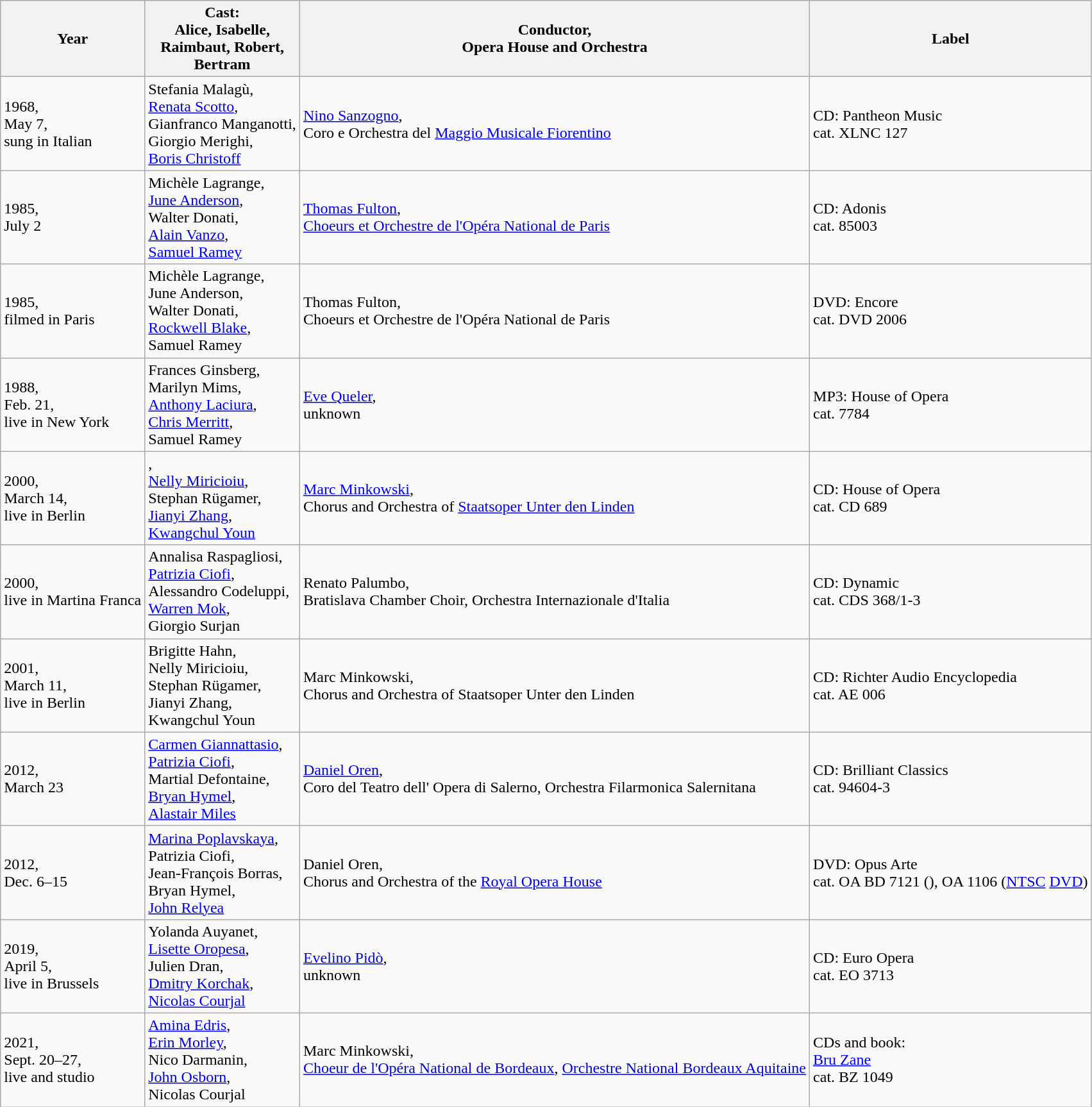<table class="wikitable">
<tr>
<th>Year</th>
<th>Cast:<br>Alice, Isabelle,<br>Raimbaut, Robert,<br>Bertram</th>
<th>Conductor,<br>Opera House and Orchestra</th>
<th>Label</th>
</tr>
<tr>
<td>1968,<br>May 7,<br>sung in Italian</td>
<td>Stefania Malagù,<br><a href='#'>Renata Scotto</a>,<br>Gianfranco Manganotti,<br>Giorgio Merighi,<br><a href='#'>Boris Christoff</a></td>
<td><a href='#'>Nino Sanzogno</a>,<br>Coro e Orchestra del <a href='#'>Maggio Musicale Fiorentino</a></td>
<td>CD: Pantheon Music<br>cat. XLNC 127<br></td>
</tr>
<tr>
<td>1985,<br>July 2</td>
<td>Michèle Lagrange,<br><a href='#'>June Anderson</a>,<br>Walter Donati,<br><a href='#'>Alain Vanzo</a>,<br><a href='#'>Samuel Ramey</a></td>
<td><a href='#'>Thomas Fulton</a>,<br><a href='#'>Choeurs et Orchestre de l'Opéra National de Paris</a></td>
<td>CD: Adonis<br>cat. 85003<br></td>
</tr>
<tr>
<td>1985,<br>filmed in Paris</td>
<td>Michèle Lagrange,<br>June Anderson,<br>Walter Donati,<br><a href='#'>Rockwell Blake</a>,<br>Samuel Ramey</td>
<td>Thomas Fulton,<br>Choeurs et Orchestre de l'Opéra National de Paris</td>
<td>DVD: Encore<br>cat. DVD 2006<br></td>
</tr>
<tr>
<td>1988,<br>Feb. 21,<br>live in New York</td>
<td>Frances Ginsberg,<br>Marilyn Mims,<br><a href='#'>Anthony Laciura</a>,<br><a href='#'>Chris Merritt</a>,<br>Samuel Ramey</td>
<td><a href='#'>Eve Queler</a>,<br>unknown</td>
<td>MP3: House of Opera<br>cat. 7784</td>
</tr>
<tr>
<td>2000,<br>March 14,<br>live in Berlin</td>
<td>,<br><a href='#'>Nelly Miricioiu</a>,<br>Stephan Rügamer,<br><a href='#'>Jianyi Zhang</a>,<br><a href='#'>Kwangchul Youn</a></td>
<td><a href='#'>Marc Minkowski</a>,<br>Chorus and Orchestra of <a href='#'>Staatsoper Unter den Linden</a></td>
<td>CD: House of Opera<br>cat. CD 689</td>
</tr>
<tr>
<td>2000,<br>live in Martina Franca</td>
<td>Annalisa Raspagliosi,<br><a href='#'>Patrizia Ciofi</a>,<br>Alessandro Codeluppi,<br><a href='#'>Warren Mok</a>,<br>Giorgio Surjan</td>
<td>Renato Palumbo,<br>Bratislava Chamber Choir, Orchestra Internazionale d'Italia</td>
<td>CD: Dynamic<br>cat. CDS 368/1-3<br></td>
</tr>
<tr>
<td>2001,<br>March 11,<br>live in Berlin</td>
<td>Brigitte Hahn,<br>Nelly Miricioiu,<br>Stephan Rügamer,<br>Jianyi Zhang,<br>Kwangchul Youn</td>
<td>Marc Minkowski,<br>Chorus and Orchestra of Staatsoper Unter den Linden</td>
<td>CD: Richter Audio Encyclopedia<br>cat. AE 006</td>
</tr>
<tr>
<td>2012,<br>March 23</td>
<td><a href='#'>Carmen Giannattasio</a>,<br><a href='#'>Patrizia Ciofi</a>,<br>Martial Defontaine,<br><a href='#'>Bryan Hymel</a>,<br><a href='#'>Alastair Miles</a></td>
<td><a href='#'>Daniel Oren</a>,<br>Coro del Teatro dell' Opera di Salerno, Orchestra Filarmonica Salernitana</td>
<td>CD: Brilliant Classics<br>cat. 94604-3</td>
</tr>
<tr>
<td>2012,<br>Dec. 6–15</td>
<td><a href='#'>Marina Poplavskaya</a>,<br>Patrizia Ciofi,<br>Jean-François Borras,<br>Bryan Hymel,<br><a href='#'>John Relyea</a></td>
<td>Daniel Oren,<br>Chorus and Orchestra of the <a href='#'>Royal Opera House</a></td>
<td>DVD: Opus Arte<br>cat. OA BD 7121 (), OA 1106 (<a href='#'>NTSC</a> <a href='#'>DVD</a>)</td>
</tr>
<tr>
<td>2019,<br>April 5,<br>live in Brussels</td>
<td>Yolanda Auyanet,<br><a href='#'>Lisette Oropesa</a>,<br>Julien Dran,<br><a href='#'>Dmitry Korchak</a>,<br><a href='#'>Nicolas Courjal</a></td>
<td><a href='#'>Evelino Pidò</a>,<br>unknown</td>
<td>CD: Euro Opera<br>cat. EO 3713</td>
</tr>
<tr>
<td>2021,<br>Sept. 20–27,<br>live and studio</td>
<td><a href='#'>Amina Edris</a>,<br><a href='#'>Erin Morley</a>,<br>Nico Darmanin,<br><a href='#'>John Osborn</a>,<br>Nicolas Courjal</td>
<td>Marc Minkowski,<br><a href='#'>Choeur de l'Opéra National de Bordeaux</a>, <a href='#'>Orchestre National Bordeaux Aquitaine</a></td>
<td>CDs and book:<br><a href='#'>Bru Zane</a><br>cat. BZ 1049</td>
</tr>
</table>
